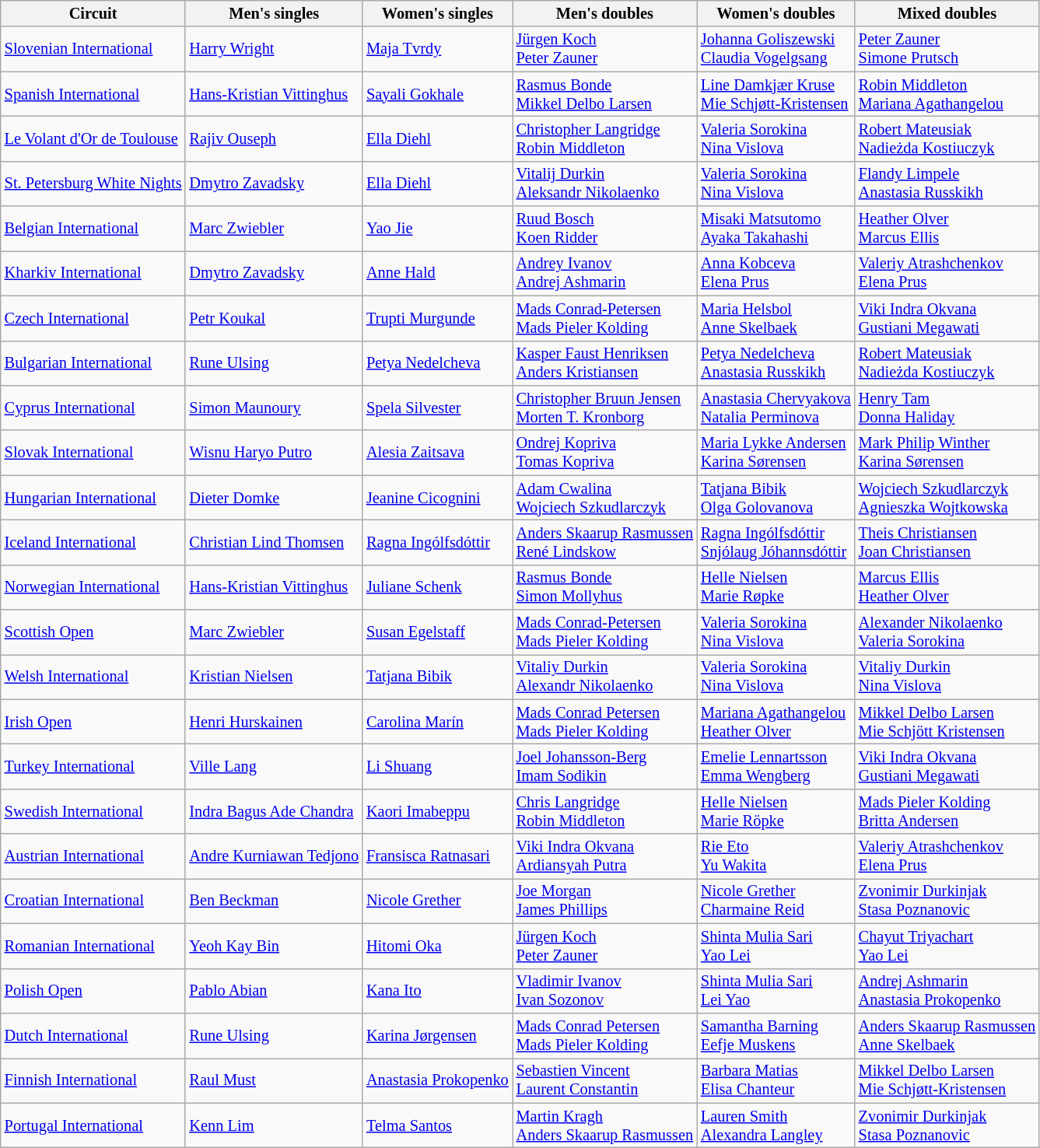<table class=wikitable style="font-size:85%">
<tr>
<th>Circuit</th>
<th>Men's singles</th>
<th>Women's singles</th>
<th>Men's doubles</th>
<th>Women's doubles</th>
<th>Mixed doubles</th>
</tr>
<tr>
<td><a href='#'>Slovenian International</a></td>
<td> <a href='#'>Harry Wright</a></td>
<td> <a href='#'>Maja Tvrdy</a></td>
<td> <a href='#'>Jürgen Koch</a> <br> <a href='#'>Peter Zauner</a></td>
<td> <a href='#'>Johanna Goliszewski</a><br> <a href='#'>Claudia Vogelgsang</a></td>
<td> <a href='#'>Peter Zauner</a><br> <a href='#'>Simone Prutsch</a></td>
</tr>
<tr>
<td><a href='#'>Spanish International</a></td>
<td> <a href='#'>Hans-Kristian Vittinghus</a></td>
<td> <a href='#'>Sayali Gokhale</a></td>
<td> <a href='#'>Rasmus Bonde</a> <br>  <a href='#'>Mikkel Delbo Larsen</a></td>
<td> <a href='#'>Line Damkjær Kruse</a> <br>  <a href='#'>Mie Schjøtt-Kristensen</a></td>
<td> <a href='#'>Robin Middleton</a> <br>  <a href='#'>Mariana Agathangelou</a></td>
</tr>
<tr>
<td><a href='#'>Le Volant d'Or de Toulouse</a></td>
<td> <a href='#'>Rajiv Ouseph</a></td>
<td> <a href='#'>Ella Diehl</a></td>
<td> <a href='#'>Christopher Langridge</a><br> <a href='#'>Robin Middleton</a></td>
<td> <a href='#'>Valeria Sorokina</a><br> <a href='#'>Nina Vislova</a></td>
<td> <a href='#'>Robert Mateusiak</a><br> <a href='#'>Nadieżda Kostiuczyk</a></td>
</tr>
<tr>
<td><a href='#'>St. Petersburg White Nights</a></td>
<td> <a href='#'>Dmytro Zavadsky</a></td>
<td> <a href='#'>Ella Diehl</a></td>
<td> <a href='#'>Vitalij Durkin</a><br> <a href='#'>Aleksandr Nikolaenko</a></td>
<td> <a href='#'>Valeria Sorokina</a><br> <a href='#'>Nina Vislova</a></td>
<td> <a href='#'>Flandy Limpele</a><br> <a href='#'>Anastasia Russkikh</a></td>
</tr>
<tr>
<td><a href='#'>Belgian International</a></td>
<td> <a href='#'>Marc Zwiebler</a></td>
<td> <a href='#'>Yao Jie</a></td>
<td> <a href='#'>Ruud Bosch</a> <br>  <a href='#'>Koen Ridder</a></td>
<td> <a href='#'>Misaki Matsutomo</a> <br>  <a href='#'>Ayaka Takahashi</a></td>
<td> <a href='#'>Heather Olver</a> <br>  <a href='#'>Marcus Ellis</a></td>
</tr>
<tr>
<td><a href='#'>Kharkiv International</a></td>
<td> <a href='#'>Dmytro Zavadsky</a></td>
<td> <a href='#'>Anne Hald</a></td>
<td> <a href='#'>Andrey Ivanov</a><br> <a href='#'>Andrej Ashmarin</a></td>
<td> <a href='#'>Anna Kobceva</a><br> <a href='#'>Elena Prus</a></td>
<td> <a href='#'>Valeriy Atrashchenkov</a><br> <a href='#'>Elena Prus</a></td>
</tr>
<tr>
<td><a href='#'>Czech International</a></td>
<td> <a href='#'>Petr Koukal</a></td>
<td> <a href='#'>Trupti Murgunde</a></td>
<td> <a href='#'>Mads Conrad-Petersen</a> <br>  <a href='#'>Mads Pieler Kolding</a></td>
<td> <a href='#'>Maria Helsbol</a> <br>  <a href='#'>Anne Skelbaek</a></td>
<td> <a href='#'>Viki Indra Okvana</a> <br>  <a href='#'>Gustiani Megawati</a></td>
</tr>
<tr>
<td><a href='#'>Bulgarian International</a></td>
<td> <a href='#'>Rune Ulsing</a></td>
<td> <a href='#'>Petya Nedelcheva</a></td>
<td> <a href='#'>Kasper Faust Henriksen</a><br> <a href='#'>Anders Kristiansen</a></td>
<td> <a href='#'>Petya Nedelcheva</a><br> <a href='#'>Anastasia Russkikh</a></td>
<td> <a href='#'>Robert Mateusiak</a><br> <a href='#'>Nadieżda Kostiuczyk</a></td>
</tr>
<tr>
<td><a href='#'>Cyprus International</a></td>
<td> <a href='#'>Simon Maunoury</a></td>
<td> <a href='#'>Spela Silvester</a></td>
<td> <a href='#'>Christopher Bruun Jensen</a> <br>  <a href='#'>Morten T. Kronborg</a></td>
<td> <a href='#'>Anastasia Chervyakova</a> <br>  <a href='#'>Natalia Perminova</a></td>
<td> <a href='#'>Henry Tam</a> <br>  <a href='#'>Donna Haliday</a></td>
</tr>
<tr>
<td><a href='#'>Slovak International</a></td>
<td> <a href='#'>Wisnu Haryo Putro</a></td>
<td> <a href='#'>Alesia Zaitsava</a></td>
<td> <a href='#'>Ondrej Kopriva</a> <br>  <a href='#'>Tomas Kopriva</a></td>
<td> <a href='#'>Maria Lykke Andersen</a> <br>  <a href='#'>Karina Sørensen</a></td>
<td> <a href='#'>Mark Philip Winther</a> <br>  <a href='#'>Karina Sørensen</a></td>
</tr>
<tr>
<td><a href='#'>Hungarian International</a></td>
<td> <a href='#'>Dieter Domke</a></td>
<td> <a href='#'>Jeanine Cicognini</a></td>
<td> <a href='#'>Adam Cwalina</a> <br>  <a href='#'>Wojciech Szkudlarczyk</a></td>
<td> <a href='#'>Tatjana Bibik</a> <br>  <a href='#'>Olga Golovanova</a></td>
<td> <a href='#'>Wojciech Szkudlarczyk</a> <br>  <a href='#'>Agnieszka Wojtkowska</a></td>
</tr>
<tr>
<td><a href='#'>Iceland International</a></td>
<td> <a href='#'>Christian Lind Thomsen</a></td>
<td> <a href='#'>Ragna Ingólfsdóttir</a></td>
<td> <a href='#'>Anders Skaarup Rasmussen</a> <br>  <a href='#'>René Lindskow</a></td>
<td> <a href='#'>Ragna Ingólfsdóttir</a> <br>  <a href='#'>Snjólaug Jóhannsdóttir</a></td>
<td> <a href='#'>Theis Christiansen</a> <br>  <a href='#'>Joan Christiansen</a></td>
</tr>
<tr>
<td><a href='#'>Norwegian International</a></td>
<td> <a href='#'>Hans-Kristian Vittinghus</a></td>
<td> <a href='#'>Juliane Schenk</a></td>
<td> <a href='#'>Rasmus Bonde</a> <br>  <a href='#'>Simon Mollyhus</a></td>
<td> <a href='#'>Helle Nielsen</a> <br>  <a href='#'>Marie Røpke</a></td>
<td> <a href='#'>Marcus Ellis</a> <br>  <a href='#'>Heather Olver</a></td>
</tr>
<tr>
<td><a href='#'>Scottish Open</a></td>
<td> <a href='#'>Marc Zwiebler</a></td>
<td> <a href='#'>Susan Egelstaff</a></td>
<td> <a href='#'>Mads Conrad-Petersen</a> <br>  <a href='#'>Mads Pieler Kolding</a></td>
<td> <a href='#'>Valeria Sorokina</a> <br>  <a href='#'>Nina Vislova</a></td>
<td> <a href='#'>Alexander Nikolaenko</a> <br>  <a href='#'>Valeria Sorokina</a></td>
</tr>
<tr>
<td><a href='#'>Welsh International</a></td>
<td> <a href='#'>Kristian Nielsen</a></td>
<td> <a href='#'>Tatjana Bibik</a></td>
<td> <a href='#'>Vitaliy Durkin</a><br> <a href='#'>Alexandr Nikolaenko</a></td>
<td> <a href='#'>Valeria Sorokina</a><br> <a href='#'>Nina Vislova</a></td>
<td> <a href='#'>Vitaliy Durkin</a><br> <a href='#'>Nina Vislova</a></td>
</tr>
<tr>
<td><a href='#'>Irish Open</a></td>
<td> <a href='#'>Henri Hurskainen</a></td>
<td> <a href='#'>Carolina Marín</a></td>
<td> <a href='#'>Mads Conrad Petersen</a> <br>  <a href='#'>Mads Pieler Kolding</a></td>
<td> <a href='#'>Mariana Agathangelou</a> <br>  <a href='#'>Heather Olver</a></td>
<td> <a href='#'>Mikkel Delbo Larsen</a> <br>  <a href='#'>Mie Schjött Kristensen</a></td>
</tr>
<tr>
<td><a href='#'>Turkey International</a></td>
<td> <a href='#'>Ville Lang</a></td>
<td> <a href='#'>Li Shuang</a></td>
<td> <a href='#'>Joel Johansson-Berg</a> <br>  <a href='#'>Imam Sodikin</a></td>
<td> <a href='#'>Emelie Lennartsson</a> <br>  <a href='#'>Emma Wengberg</a></td>
<td> <a href='#'>Viki Indra Okvana</a> <br>  <a href='#'>Gustiani Megawati</a></td>
</tr>
<tr>
<td><a href='#'>Swedish International</a></td>
<td> <a href='#'>Indra Bagus Ade Chandra</a></td>
<td> <a href='#'>Kaori Imabeppu</a></td>
<td> <a href='#'>Chris Langridge</a> <br>  <a href='#'>Robin Middleton</a></td>
<td> <a href='#'>Helle Nielsen</a> <br>  <a href='#'>Marie Röpke</a></td>
<td> <a href='#'>Mads Pieler Kolding</a> <br>  <a href='#'>Britta Andersen</a></td>
</tr>
<tr>
<td><a href='#'>Austrian International</a></td>
<td> <a href='#'>Andre Kurniawan Tedjono</a></td>
<td> <a href='#'>Fransisca Ratnasari</a></td>
<td> <a href='#'>Viki Indra Okvana</a> <br>  <a href='#'>Ardiansyah Putra</a></td>
<td> <a href='#'>Rie Eto</a> <br>  <a href='#'>Yu Wakita</a></td>
<td> <a href='#'>Valeriy Atrashchenkov</a> <br>  <a href='#'>Elena Prus</a></td>
</tr>
<tr>
<td><a href='#'>Croatian International</a></td>
<td> <a href='#'>Ben Beckman</a></td>
<td> <a href='#'>Nicole Grether</a></td>
<td> <a href='#'>Joe Morgan</a> <br>  <a href='#'>James Phillips</a></td>
<td> <a href='#'>Nicole Grether</a> <br>  <a href='#'>Charmaine Reid</a></td>
<td> <a href='#'>Zvonimir Durkinjak</a> <br>  <a href='#'>Stasa Poznanovic</a></td>
</tr>
<tr>
<td><a href='#'>Romanian International</a></td>
<td> <a href='#'>Yeoh Kay Bin</a></td>
<td> <a href='#'>Hitomi Oka</a></td>
<td> <a href='#'>Jürgen Koch</a> <br>  <a href='#'>Peter Zauner</a></td>
<td> <a href='#'>Shinta Mulia Sari</a> <br>  <a href='#'>Yao Lei</a></td>
<td> <a href='#'>Chayut Triyachart</a> <br>  <a href='#'>Yao Lei</a></td>
</tr>
<tr>
<td><a href='#'>Polish Open</a></td>
<td><a href='#'>Pablo Abian</a></td>
<td><a href='#'>Kana Ito</a></td>
<td><a href='#'>Vladimir Ivanov</a><br><a href='#'>Ivan Sozonov</a></td>
<td><a href='#'>Shinta Mulia Sari</a><br><a href='#'>Lei Yao</a></td>
<td><a href='#'>Andrej Ashmarin</a><br><a href='#'>Anastasia Prokopenko</a></td>
</tr>
<tr>
<td><a href='#'>Dutch International</a></td>
<td> <a href='#'>Rune Ulsing</a></td>
<td> <a href='#'>Karina Jørgensen</a></td>
<td> <a href='#'>Mads Conrad Petersen</a><br> <a href='#'>Mads Pieler Kolding</a></td>
<td> <a href='#'>Samantha Barning</a><br> <a href='#'>Eefje Muskens</a></td>
<td> <a href='#'>Anders Skaarup Rasmussen</a><br> <a href='#'>Anne Skelbaek</a></td>
</tr>
<tr>
<td><a href='#'>Finnish International</a></td>
<td> <a href='#'>Raul Must</a></td>
<td> <a href='#'>Anastasia Prokopenko</a></td>
<td> <a href='#'>Sebastien Vincent</a> <br>  <a href='#'>Laurent Constantin</a></td>
<td> <a href='#'>Barbara Matias</a> <br>  <a href='#'>Elisa Chanteur</a></td>
<td> <a href='#'>Mikkel Delbo Larsen</a> <br>  <a href='#'>Mie Schjøtt-Kristensen</a></td>
</tr>
<tr>
<td><a href='#'>Portugal International</a></td>
<td> <a href='#'>Kenn Lim</a></td>
<td> <a href='#'>Telma Santos</a></td>
<td> <a href='#'>Martin Kragh</a> <br>  <a href='#'>Anders Skaarup Rasmussen</a></td>
<td> <a href='#'>Lauren Smith</a> <br>  <a href='#'>Alexandra Langley</a></td>
<td> <a href='#'>Zvonimir Durkinjak</a> <br>  <a href='#'>Stasa Poznanovic</a></td>
</tr>
</table>
